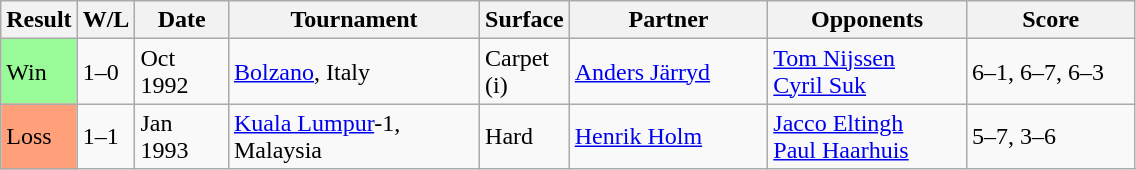<table class="sortable wikitable">
<tr>
<th>Result</th>
<th class="unsortable">W/L</th>
<th style="width:55px">Date</th>
<th style="width:160px">Tournament</th>
<th style="width:50px">Surface</th>
<th style="width:125px">Partner</th>
<th style="width:125px">Opponents</th>
<th style="width:105px" class="unsortable">Score</th>
</tr>
<tr>
<td style="background:#98fb98;">Win</td>
<td>1–0</td>
<td>Oct 1992</td>
<td><a href='#'>Bolzano</a>, Italy</td>
<td>Carpet (i)</td>
<td> <a href='#'>Anders Järryd</a></td>
<td> <a href='#'>Tom Nijssen</a> <br>  <a href='#'>Cyril Suk</a></td>
<td>6–1, 6–7, 6–3</td>
</tr>
<tr>
<td style="background:#ffa07a;">Loss</td>
<td>1–1</td>
<td>Jan 1993</td>
<td><a href='#'>Kuala Lumpur</a>-1, Malaysia</td>
<td>Hard</td>
<td> <a href='#'>Henrik Holm</a></td>
<td> <a href='#'>Jacco Eltingh</a> <br>  <a href='#'>Paul Haarhuis</a></td>
<td>5–7, 3–6</td>
</tr>
</table>
